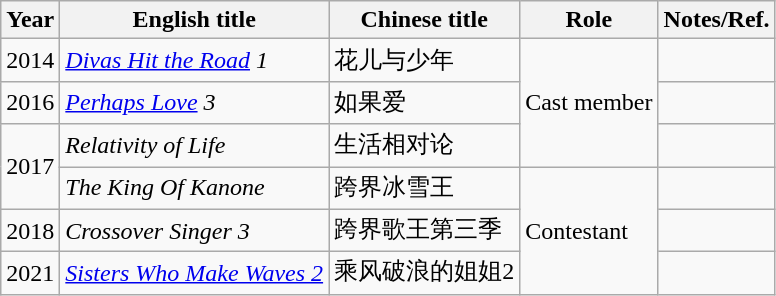<table class="wikitable sortable">
<tr>
<th>Year</th>
<th>English title</th>
<th>Chinese title</th>
<th>Role</th>
<th class="unsortable">Notes/Ref.</th>
</tr>
<tr>
<td>2014</td>
<td><em><a href='#'>Divas Hit the Road</a> 1</em></td>
<td>花儿与少年</td>
<td rowspan="3">Cast member</td>
<td></td>
</tr>
<tr>
<td>2016</td>
<td><em><a href='#'>Perhaps Love</a> 3</em></td>
<td>如果爱</td>
<td></td>
</tr>
<tr>
<td rowspan="2">2017</td>
<td><em>Relativity of Life</em></td>
<td>生活相对论</td>
<td></td>
</tr>
<tr>
<td><em>The King Of Kanone</em></td>
<td>跨界冰雪王</td>
<td rowspan="3">Contestant</td>
<td></td>
</tr>
<tr>
<td>2018</td>
<td><em>Crossover Singer 3</em></td>
<td>跨界歌王第三季</td>
<td></td>
</tr>
<tr>
<td>2021</td>
<td><em><a href='#'>Sisters Who Make Waves 2</a></em></td>
<td>乘风破浪的姐姐2</td>
<td></td>
</tr>
</table>
